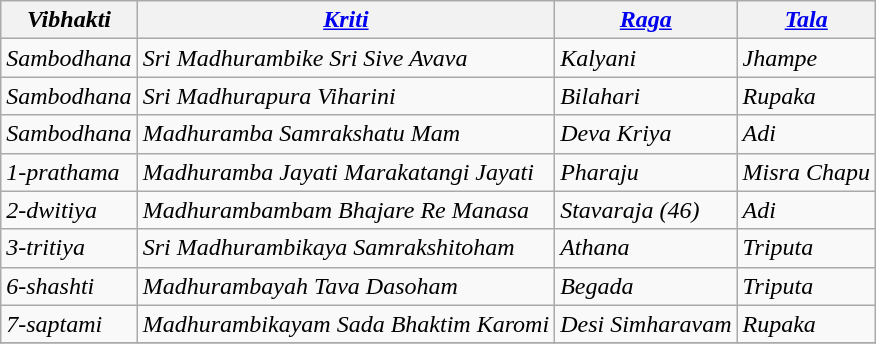<table class="wikitable">
<tr>
<th><em>Vibhakti</em></th>
<th><em><a href='#'>Kriti</a></em></th>
<th><em><a href='#'>Raga</a></em></th>
<th><em><a href='#'>Tala</a></em></th>
</tr>
<tr>
<td><em>Sambodhana</em></td>
<td><em>Sri Madhurambike Sri Sive Avava</em></td>
<td><em>Kalyani</em></td>
<td><em>Jhampe</em></td>
</tr>
<tr>
<td><em>Sambodhana</em></td>
<td><em>Sri Madhurapura Viharini</em></td>
<td><em>Bilahari</em></td>
<td><em>Rupaka</em></td>
</tr>
<tr>
<td><em>Sambodhana</em></td>
<td><em>Madhuramba Samrakshatu Mam</em></td>
<td><em>Deva Kriya</em></td>
<td><em>Adi</em></td>
</tr>
<tr>
<td><em>1-prathama</em></td>
<td><em>Madhuramba Jayati Marakatangi Jayati</em></td>
<td><em>Pharaju</em></td>
<td><em>Misra Chapu</em></td>
</tr>
<tr>
<td><em>2-dwitiya</em></td>
<td><em>Madhurambambam Bhajare Re Manasa</em></td>
<td><em>Stavaraja (46)</em></td>
<td><em>Adi</em></td>
</tr>
<tr>
<td><em>3-tritiya</em></td>
<td><em>Sri Madhurambikaya Samrakshitoham</em></td>
<td><em>Athana</em></td>
<td><em>Triputa</em></td>
</tr>
<tr>
<td><em>6-shashti</em></td>
<td><em>Madhurambayah Tava Dasoham</em></td>
<td><em>Begada</em></td>
<td><em>Triputa</em></td>
</tr>
<tr>
<td><em>7-saptami</em></td>
<td><em>Madhurambikayam Sada Bhaktim Karomi</em></td>
<td><em>Desi Simharavam</em></td>
<td><em>Rupaka</em></td>
</tr>
<tr>
</tr>
</table>
